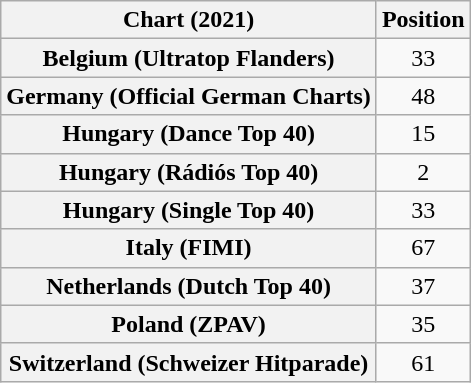<table class="wikitable sortable plainrowheaders" style="text-align:center">
<tr>
<th scope="col">Chart (2021)</th>
<th scope="col">Position</th>
</tr>
<tr>
<th scope="row">Belgium (Ultratop Flanders)</th>
<td>33</td>
</tr>
<tr>
<th scope="row">Germany (Official German Charts)</th>
<td>48</td>
</tr>
<tr>
<th scope="row">Hungary (Dance Top 40)</th>
<td>15</td>
</tr>
<tr>
<th scope="row">Hungary (Rádiós Top 40)</th>
<td>2</td>
</tr>
<tr>
<th scope="row">Hungary (Single Top 40)</th>
<td>33</td>
</tr>
<tr>
<th scope="row">Italy (FIMI)</th>
<td>67</td>
</tr>
<tr>
<th scope="row">Netherlands (Dutch Top 40)</th>
<td>37</td>
</tr>
<tr>
<th scope="row">Poland (ZPAV)</th>
<td>35</td>
</tr>
<tr>
<th scope="row">Switzerland (Schweizer Hitparade)</th>
<td>61</td>
</tr>
</table>
